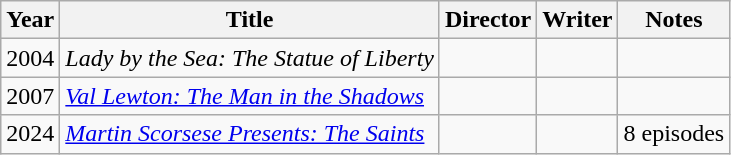<table class="wikitable">
<tr>
<th>Year</th>
<th>Title</th>
<th>Director</th>
<th>Writer</th>
<th>Notes</th>
</tr>
<tr>
<td>2004</td>
<td><em>Lady by the Sea: The Statue of Liberty</em></td>
<td></td>
<td></td>
<td></td>
</tr>
<tr>
<td>2007</td>
<td><em><a href='#'>Val Lewton: The Man in the Shadows</a></em></td>
<td></td>
<td></td>
<td></td>
</tr>
<tr>
<td>2024</td>
<td><em><a href='#'>Martin Scorsese Presents: The Saints</a></em></td>
<td></td>
<td></td>
<td>8 episodes</td>
</tr>
</table>
